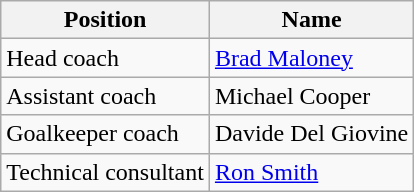<table class="wikitable">
<tr>
<th>Position</th>
<th>Name</th>
</tr>
<tr>
<td>Head coach</td>
<td> <a href='#'>Brad Maloney</a></td>
</tr>
<tr>
<td>Assistant coach</td>
<td> Michael Cooper</td>
</tr>
<tr>
<td>Goalkeeper coach</td>
<td> Davide Del Giovine</td>
</tr>
<tr>
<td>Technical consultant</td>
<td> <a href='#'>Ron Smith</a></td>
</tr>
</table>
